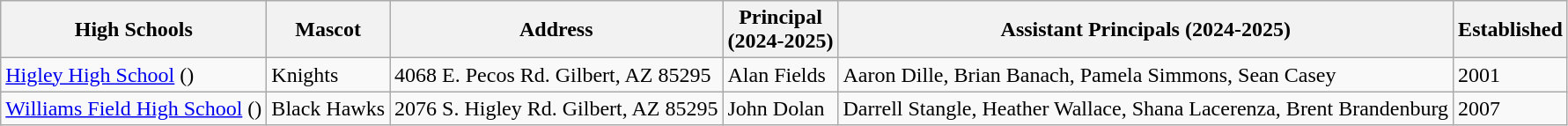<table class="wikitable">
<tr>
<th>High Schools</th>
<th>Mascot</th>
<th>Address</th>
<th>Principal <br> (2024-2025)</th>
<th>Assistant Principals (2024-2025)</th>
<th>Established</th>
</tr>
<tr>
<td><a href='#'>Higley High School</a> ()</td>
<td>Knights</td>
<td>4068 E. Pecos Rd. Gilbert, AZ 85295</td>
<td>Alan Fields</td>
<td>Aaron Dille, Brian Banach, Pamela Simmons, Sean Casey</td>
<td>2001</td>
</tr>
<tr>
<td><a href='#'>Williams Field High School</a> ()</td>
<td>Black Hawks</td>
<td>2076 S. Higley Rd. Gilbert, AZ 85295</td>
<td>John Dolan</td>
<td>Darrell Stangle, Heather Wallace, Shana Lacerenza, Brent Brandenburg</td>
<td>2007</td>
</tr>
</table>
